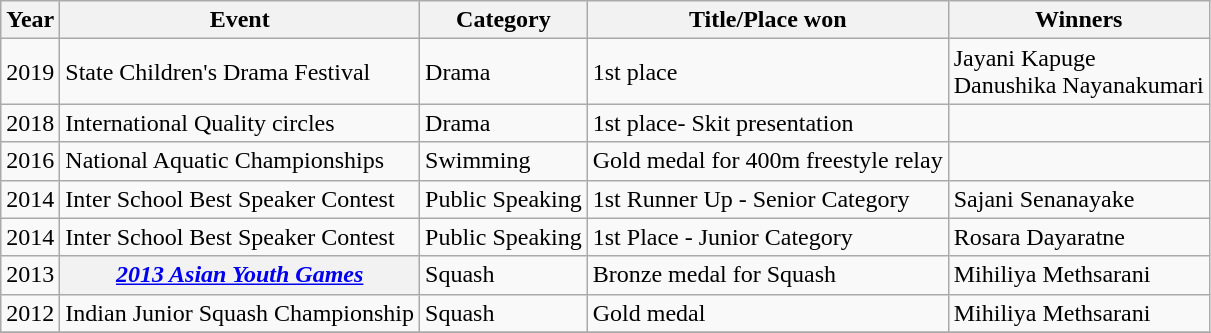<table class="wikitable sortable plainrowheaders">
<tr>
<th scope="col">Year</th>
<th scope="col" class="unsortable">Event</th>
<th scope="col">Category</th>
<th scope="col" class="unsortable">Title/Place won</th>
<th scope="col" class="unsortable">Winners</th>
</tr>
<tr>
<td style="text-align:center;">2019</td>
<td>State Children's Drama Festival</td>
<td>Drama</td>
<td>1st place</td>
<td>Jayani Kapuge<br>Danushika Nayanakumari</td>
</tr>
<tr>
<td style="text-align:center;">2018</td>
<td>International Quality circles</td>
<td>Drama</td>
<td>1st place- Skit presentation</td>
<td></td>
</tr>
<tr>
<td style="text-align:center;">2016</td>
<td>National Aquatic Championships</td>
<td>Swimming</td>
<td>Gold medal for 400m freestyle relay</td>
<td></td>
</tr>
<tr>
<td style="text-align:center;">2014</td>
<td>Inter School Best Speaker Contest</td>
<td>Public Speaking</td>
<td>1st Runner Up - Senior Category</td>
<td>Sajani Senanayake</td>
</tr>
<tr>
<td style="text-align:center;">2014</td>
<td>Inter School Best Speaker Contest</td>
<td>Public Speaking</td>
<td>1st Place - Junior Category</td>
<td>Rosara Dayaratne</td>
</tr>
<tr>
<td style="text-align:center;">2013</td>
<th scope="row"><em><a href='#'>2013 Asian Youth Games</a></em></th>
<td>Squash</td>
<td>Bronze medal for Squash</td>
<td>Mihiliya Methsarani</td>
</tr>
<tr>
<td style="text-align:center;">2012</td>
<td>Indian Junior Squash Championship</td>
<td>Squash</td>
<td>Gold medal</td>
<td>Mihiliya Methsarani</td>
</tr>
<tr>
</tr>
</table>
